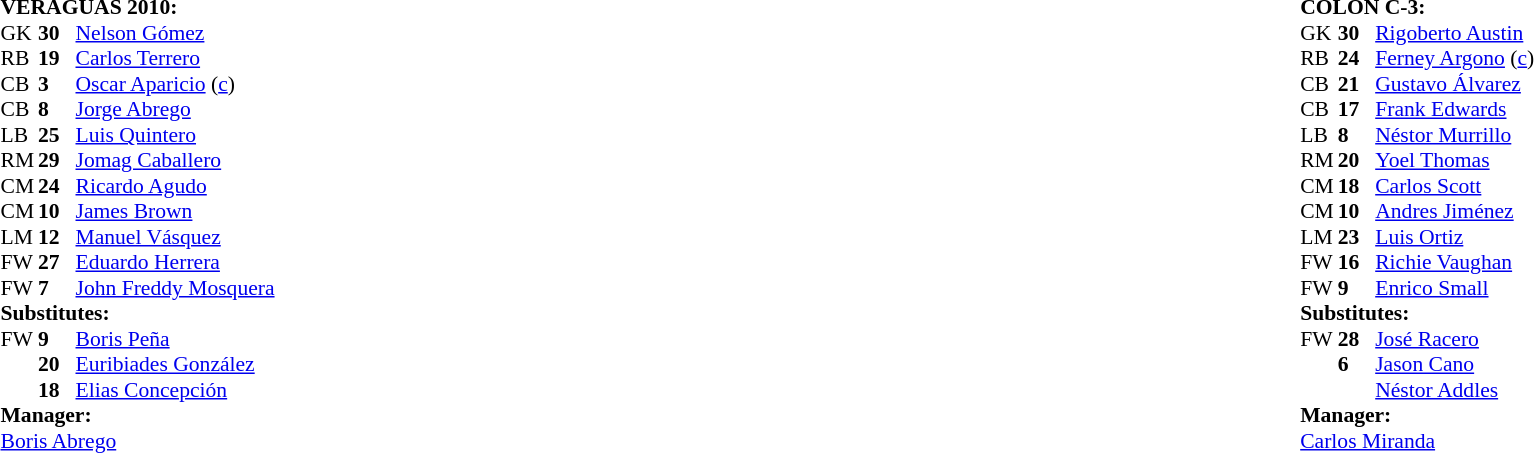<table width="100%">
<tr>
<td valign="top" width="50%"><br><table style="font-size:90%" cellspacing="0" cellpadding="0">
<tr>
<td colspan=4><strong>VERAGUAS 2010:</strong></td>
</tr>
<tr>
<th width=25></th>
<th width=25></th>
</tr>
<tr>
<td>GK</td>
<td><strong>30</strong></td>
<td> <a href='#'>Nelson Gómez</a></td>
</tr>
<tr>
<td>RB</td>
<td><strong>19</strong></td>
<td> <a href='#'>Carlos Terrero</a></td>
<td></td>
<td></td>
</tr>
<tr>
<td>CB</td>
<td><strong>3</strong></td>
<td> <a href='#'>Oscar Aparicio</a> (<a href='#'>c</a>)</td>
</tr>
<tr>
<td>CB</td>
<td><strong>8</strong></td>
<td> <a href='#'>Jorge Abrego</a></td>
<td></td>
<td></td>
</tr>
<tr>
<td>LB</td>
<td><strong>25</strong></td>
<td> <a href='#'>Luis Quintero</a></td>
<td></td>
<td></td>
</tr>
<tr>
<td>RM</td>
<td><strong>29</strong></td>
<td> <a href='#'>Jomag Caballero</a></td>
</tr>
<tr>
<td>CM</td>
<td><strong>24</strong></td>
<td> <a href='#'>Ricardo Agudo</a></td>
</tr>
<tr>
<td>CM</td>
<td><strong>10</strong></td>
<td> <a href='#'>James Brown</a></td>
<td></td>
<td></td>
</tr>
<tr>
<td>LM</td>
<td><strong>12</strong></td>
<td> <a href='#'>Manuel Vásquez</a></td>
<td></td>
<td></td>
</tr>
<tr>
<td>FW</td>
<td><strong>27</strong></td>
<td> <a href='#'>Eduardo Herrera</a></td>
<td></td>
<td></td>
</tr>
<tr>
<td>FW</td>
<td><strong>7</strong></td>
<td> <a href='#'>John Freddy Mosquera</a></td>
</tr>
<tr>
<td colspan=3><strong>Substitutes:</strong></td>
</tr>
<tr>
<td>FW</td>
<td><strong>9</strong></td>
<td> <a href='#'>Boris Peña</a></td>
<td></td>
<td></td>
<td></td>
<td></td>
</tr>
<tr>
<td></td>
<td><strong>20</strong></td>
<td> <a href='#'>Euribiades González</a></td>
<td></td>
<td></td>
</tr>
<tr>
<td></td>
<td><strong>18</strong></td>
<td> <a href='#'>Elias Concepción</a></td>
<td></td>
<td></td>
</tr>
<tr>
<td colspan=3><strong>Manager:</strong></td>
</tr>
<tr>
<td colspan=4> <a href='#'>Boris Abrego</a></td>
</tr>
</table>
</td>
<td valign="top" width="50%"><br><table style="font-size: 90%" cellspacing="0" cellpadding="0" align=center>
<tr>
<td colspan="4"><strong>COLON C-3:</strong></td>
</tr>
<tr>
<th width=25></th>
<th width=25></th>
</tr>
<tr>
<td>GK</td>
<td><strong>30</strong></td>
<td> <a href='#'>Rigoberto Austin</a></td>
</tr>
<tr>
<td>RB</td>
<td><strong>24</strong></td>
<td> <a href='#'>Ferney Argono</a> (<a href='#'>c</a>)</td>
</tr>
<tr>
<td>CB</td>
<td><strong>21</strong></td>
<td> <a href='#'>Gustavo Álvarez</a></td>
<td></td>
<td></td>
</tr>
<tr>
<td>CB</td>
<td><strong>17</strong></td>
<td> <a href='#'>Frank Edwards</a></td>
<td></td>
<td> </td>
<td></td>
<td></td>
</tr>
<tr>
<td>LB</td>
<td><strong>8</strong></td>
<td> <a href='#'>Néstor Murrillo</a></td>
</tr>
<tr>
<td>RM</td>
<td><strong>20</strong></td>
<td> <a href='#'>Yoel Thomas</a></td>
</tr>
<tr>
<td>CM</td>
<td><strong>18</strong></td>
<td> <a href='#'>Carlos Scott</a></td>
</tr>
<tr>
<td>CM</td>
<td><strong>10</strong></td>
<td> <a href='#'>Andres Jiménez</a></td>
<td></td>
<td></td>
</tr>
<tr>
<td>LM</td>
<td><strong>23</strong></td>
<td> <a href='#'>Luis Ortiz</a></td>
</tr>
<tr>
<td>FW</td>
<td><strong>16</strong></td>
<td> <a href='#'>Richie Vaughan</a></td>
<td></td>
<td></td>
</tr>
<tr>
<td>FW</td>
<td><strong>9</strong></td>
<td> <a href='#'>Enrico Small</a></td>
<td></td>
<td></td>
</tr>
<tr>
<td colspan=3><strong>Substitutes:</strong></td>
</tr>
<tr>
<td>FW</td>
<td><strong>28</strong></td>
<td> <a href='#'>José Racero</a></td>
<td></td>
<td></td>
</tr>
<tr>
<td></td>
<td><strong>6</strong></td>
<td> <a href='#'>Jason Cano</a></td>
<td></td>
<td></td>
</tr>
<tr>
<td></td>
<td></td>
<td> <a href='#'>Néstor Addles</a></td>
<td></td>
<td></td>
</tr>
<tr>
<td colspan=3><strong>Manager:</strong></td>
</tr>
<tr>
<td colspan=4> <a href='#'>Carlos Miranda</a></td>
</tr>
</table>
</td>
</tr>
</table>
